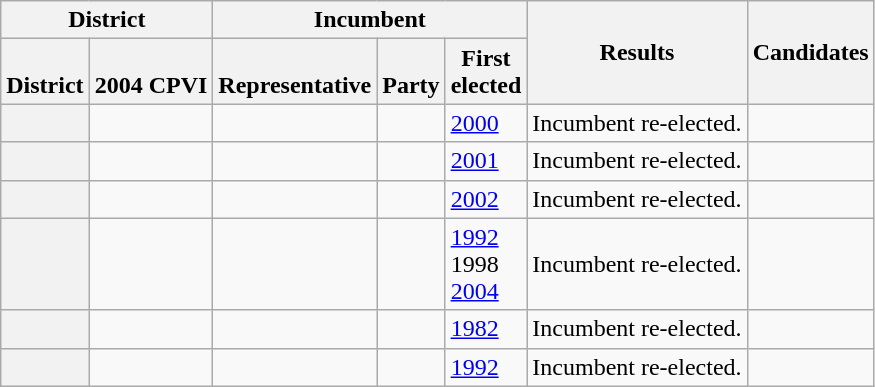<table class="wikitable sortable">
<tr>
<th colspan=2>District</th>
<th colspan=3>Incumbent</th>
<th rowspan=2>Results</th>
<th rowspan=2>Candidates</th>
</tr>
<tr valign=bottom>
<th>District</th>
<th>2004 CPVI</th>
<th>Representative</th>
<th>Party</th>
<th>First<br>elected</th>
</tr>
<tr>
<th></th>
<td></td>
<td></td>
<td></td>
<td><a href='#'>2000</a></td>
<td>Incumbent re-elected.</td>
<td nowrap></td>
</tr>
<tr>
<th></th>
<td></td>
<td></td>
<td></td>
<td><a href='#'>2001 </a></td>
<td>Incumbent re-elected.</td>
<td nowrap></td>
</tr>
<tr>
<th></th>
<td></td>
<td></td>
<td></td>
<td><a href='#'>2002</a></td>
<td>Incumbent re-elected.</td>
<td nowrap></td>
</tr>
<tr>
<th></th>
<td></td>
<td></td>
<td></td>
<td><a href='#'>1992</a><br>1998 <br><a href='#'>2004</a></td>
<td>Incumbent re-elected.</td>
<td nowrap></td>
</tr>
<tr>
<th></th>
<td></td>
<td></td>
<td></td>
<td><a href='#'>1982</a></td>
<td>Incumbent re-elected.</td>
<td nowrap></td>
</tr>
<tr>
<th></th>
<td></td>
<td></td>
<td></td>
<td><a href='#'>1992</a></td>
<td>Incumbent re-elected.</td>
<td nowrap></td>
</tr>
</table>
